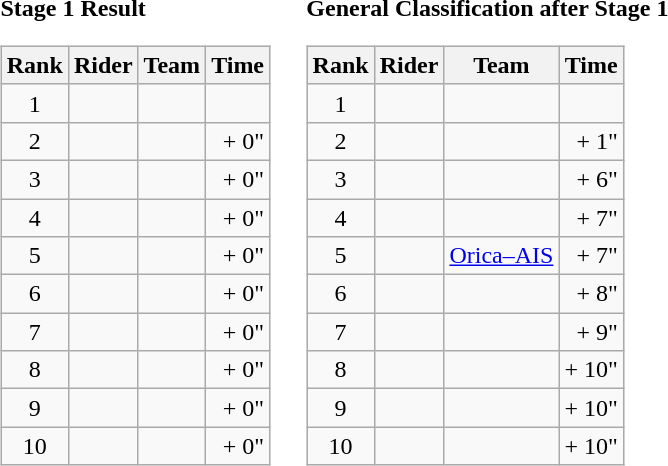<table>
<tr>
<td><strong>Stage 1 Result</strong><br><table class=wikitable>
<tr>
<th>Rank</th>
<th>Rider</th>
<th>Team</th>
<th>Time</th>
</tr>
<tr>
<td align=center>1</td>
<td></td>
<td></td>
<td align=right></td>
</tr>
<tr>
<td align=center>2</td>
<td></td>
<td></td>
<td align=right>+ 0"</td>
</tr>
<tr>
<td align=center>3</td>
<td></td>
<td></td>
<td align=right>+ 0"</td>
</tr>
<tr>
<td align=center>4</td>
<td></td>
<td></td>
<td align=right>+ 0"</td>
</tr>
<tr>
<td align=center>5</td>
<td></td>
<td></td>
<td align=right>+ 0"</td>
</tr>
<tr>
<td align=center>6</td>
<td></td>
<td></td>
<td align=right>+ 0"</td>
</tr>
<tr>
<td align=center>7</td>
<td></td>
<td></td>
<td align=right>+ 0"</td>
</tr>
<tr>
<td align=center>8</td>
<td></td>
<td></td>
<td align=right>+ 0"</td>
</tr>
<tr>
<td align=center>9</td>
<td></td>
<td></td>
<td align=right>+ 0"</td>
</tr>
<tr>
<td align=center>10</td>
<td></td>
<td></td>
<td align=right>+ 0"</td>
</tr>
</table>
</td>
<td></td>
<td><strong>General Classification after Stage 1</strong><br><table class=wikitable>
<tr>
<th>Rank</th>
<th>Rider</th>
<th>Team</th>
<th>Time</th>
</tr>
<tr>
<td align=center>1</td>
<td> </td>
<td></td>
<td align=right></td>
</tr>
<tr>
<td align=center>2</td>
<td></td>
<td></td>
<td align=right>+ 1"</td>
</tr>
<tr>
<td align=center>3</td>
<td></td>
<td></td>
<td align=right>+ 6"</td>
</tr>
<tr>
<td align=center>4</td>
<td></td>
<td></td>
<td align=right>+ 7"</td>
</tr>
<tr>
<td align=center>5</td>
<td></td>
<td><a href='#'>Orica–AIS</a></td>
<td align=right>+ 7"</td>
</tr>
<tr>
<td align=center>6</td>
<td></td>
<td></td>
<td align=right>+ 8"</td>
</tr>
<tr>
<td align=center>7</td>
<td> </td>
<td></td>
<td align=right>+ 9"</td>
</tr>
<tr>
<td align=center>8</td>
<td></td>
<td></td>
<td align=right>+ 10"</td>
</tr>
<tr>
<td align=center>9</td>
<td></td>
<td></td>
<td align=right>+ 10"</td>
</tr>
<tr>
<td align=center>10</td>
<td></td>
<td></td>
<td align=right>+ 10"</td>
</tr>
</table>
</td>
</tr>
</table>
